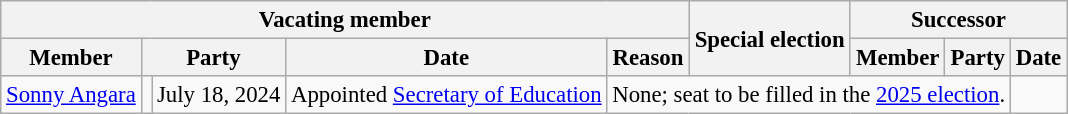<table class="wikitable" style="font-size:95%;">
<tr>
<th colspan="5">Vacating member</th>
<th rowspan="2">Special election</th>
<th colspan="3">Successor</th>
</tr>
<tr>
<th>Member</th>
<th colspan="2">Party</th>
<th>Date</th>
<th>Reason</th>
<th>Member</th>
<th>Party</th>
<th>Date</th>
</tr>
<tr>
<td><a href='#'>Sonny Angara</a></td>
<td></td>
<td>July 18, 2024</td>
<td>Appointed <a href='#'>Secretary of Education</a></td>
<td colspan="4">None; seat to be filled in the <a href='#'>2025 election</a>.</td>
</tr>
</table>
